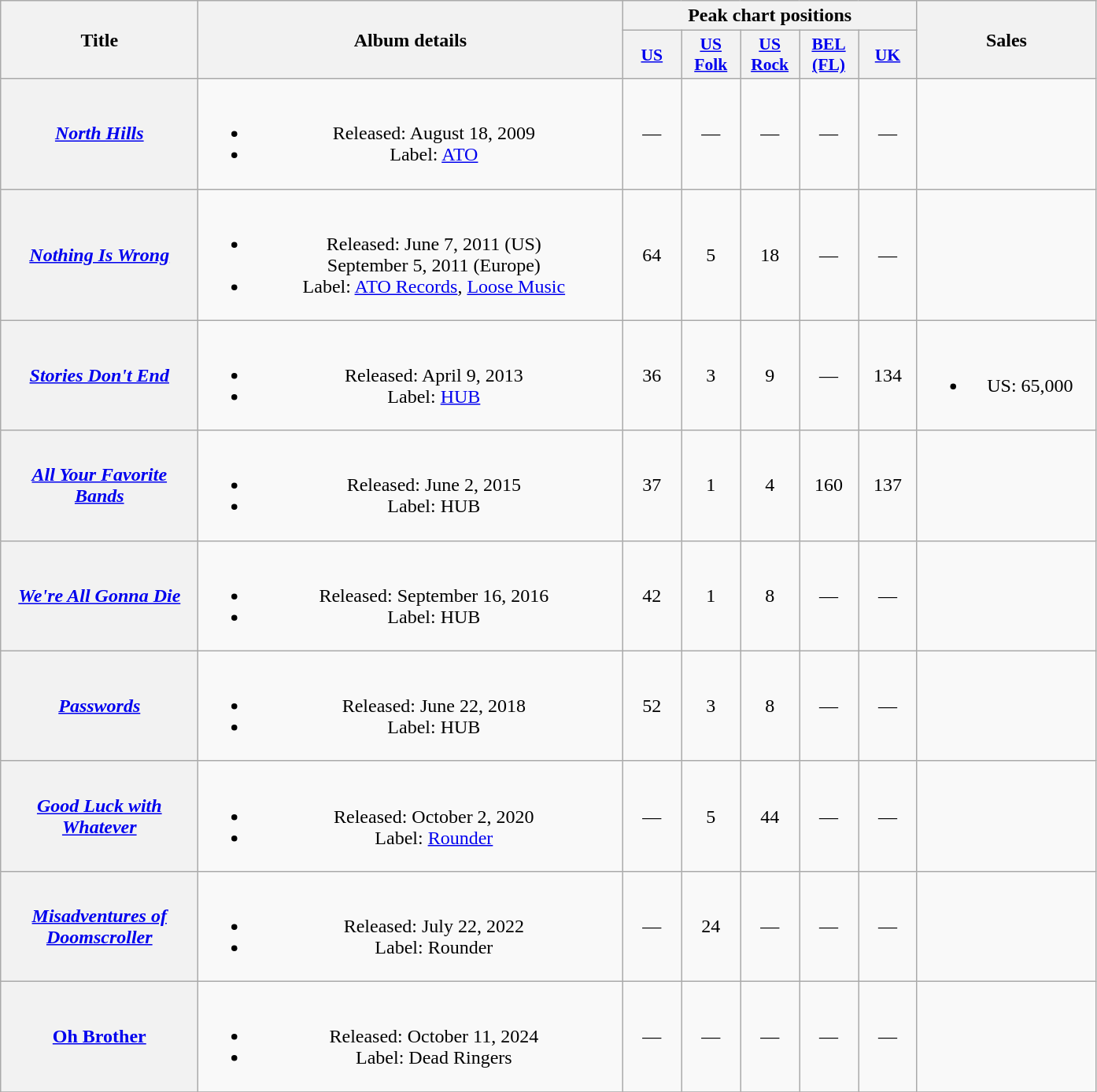<table class="wikitable plainrowheaders" style="text-align:center;" border="1">
<tr>
<th scope="col" rowspan="2" style="width:10em;">Title</th>
<th scope="col" rowspan="2" style="width:22em;">Album details</th>
<th scope="col" colspan="5">Peak chart positions</th>
<th scope="col" rowspan="2" style="width:9em;">Sales</th>
</tr>
<tr>
<th scope="col" style="width:3em;font-size:90%;"><a href='#'>US</a><br></th>
<th scope="col" style="width:3em;font-size:90%;"><a href='#'>US<br>Folk</a><br></th>
<th scope="col" style="width:3em;font-size:90%;"><a href='#'>US<br> Rock</a><br></th>
<th scope="col" style="width:3em;font-size:90%;"><a href='#'>BEL<br>(FL)</a><br></th>
<th scope="col" style="width:3em;font-size:90%;"><a href='#'>UK</a><br></th>
</tr>
<tr>
<th scope="row"><em><a href='#'>North Hills</a></em></th>
<td><br><ul><li>Released: August 18, 2009</li><li>Label: <a href='#'>ATO</a></li></ul></td>
<td>—</td>
<td>—</td>
<td>—</td>
<td>—</td>
<td>—</td>
<td></td>
</tr>
<tr>
<th scope="row"><em><a href='#'>Nothing Is Wrong</a></em></th>
<td><br><ul><li>Released: June 7, 2011 (US)<br> September 5, 2011 (Europe)</li><li>Label: <a href='#'>ATO Records</a>, <a href='#'>Loose Music</a></li></ul></td>
<td>64</td>
<td>5</td>
<td>18</td>
<td>—</td>
<td>—</td>
<td></td>
</tr>
<tr>
<th scope="row"><em><a href='#'>Stories Don't End</a></em></th>
<td><br><ul><li>Released: April 9, 2013</li><li>Label: <a href='#'>HUB</a></li></ul></td>
<td>36</td>
<td>3</td>
<td>9</td>
<td>—</td>
<td>134</td>
<td><br><ul><li>US: 65,000</li></ul></td>
</tr>
<tr>
<th scope="row"><em><a href='#'>All Your Favorite Bands</a></em></th>
<td><br><ul><li>Released: June 2, 2015</li><li>Label: HUB</li></ul></td>
<td>37</td>
<td>1</td>
<td>4</td>
<td>160</td>
<td>137</td>
<td></td>
</tr>
<tr>
<th scope="row"><em><a href='#'>We're All Gonna Die</a></em></th>
<td><br><ul><li>Released: September 16, 2016</li><li>Label: HUB</li></ul></td>
<td>42</td>
<td>1</td>
<td>8</td>
<td>—</td>
<td>—</td>
<td></td>
</tr>
<tr>
<th scope="row"><em><a href='#'>Passwords</a></em></th>
<td><br><ul><li>Released: June 22, 2018</li><li>Label: HUB</li></ul></td>
<td>52</td>
<td>3</td>
<td>8</td>
<td>—</td>
<td>—</td>
<td></td>
</tr>
<tr>
<th scope="row"><em><a href='#'>Good Luck with Whatever</a></em></th>
<td><br><ul><li>Released: October 2, 2020</li><li>Label: <a href='#'>Rounder</a></li></ul></td>
<td>—</td>
<td>5</td>
<td>44</td>
<td>—</td>
<td>—</td>
<td></td>
</tr>
<tr>
<th scope="row"><em><a href='#'>Misadventures of Doomscroller</a></em></th>
<td><br><ul><li>Released: July 22, 2022</li><li>Label: Rounder</li></ul></td>
<td>—</td>
<td>24</td>
<td>—</td>
<td>—</td>
<td>—</td>
</tr>
<tr>
<th scope="row"><a href='#'>Oh Brother</a></th>
<td><br><ul><li>Released: October 11, 2024</li><li>Label: Dead Ringers</li></ul></td>
<td>—</td>
<td>—</td>
<td>—</td>
<td>—</td>
<td>—</td>
<td></td>
</tr>
<tr>
</tr>
</table>
